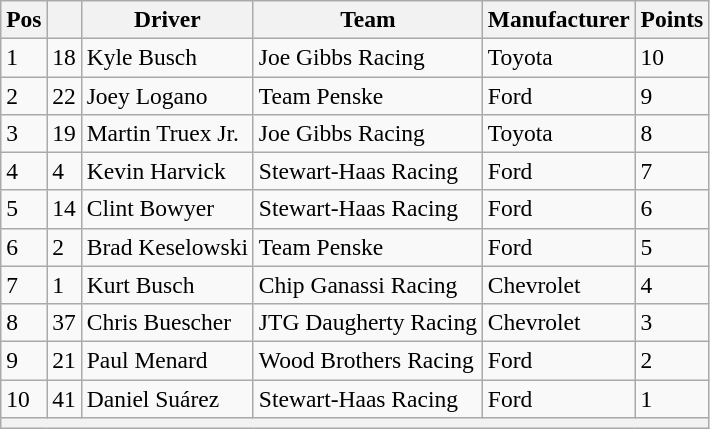<table class="wikitable" style="font-size:98%">
<tr>
<th>Pos</th>
<th></th>
<th>Driver</th>
<th>Team</th>
<th>Manufacturer</th>
<th>Points</th>
</tr>
<tr>
<td>1</td>
<td>18</td>
<td>Kyle Busch</td>
<td>Joe Gibbs Racing</td>
<td>Toyota</td>
<td>10</td>
</tr>
<tr>
<td>2</td>
<td>22</td>
<td>Joey Logano</td>
<td>Team Penske</td>
<td>Ford</td>
<td>9</td>
</tr>
<tr>
<td>3</td>
<td>19</td>
<td>Martin Truex Jr.</td>
<td>Joe Gibbs Racing</td>
<td>Toyota</td>
<td>8</td>
</tr>
<tr>
<td>4</td>
<td>4</td>
<td>Kevin Harvick</td>
<td>Stewart-Haas Racing</td>
<td>Ford</td>
<td>7</td>
</tr>
<tr>
<td>5</td>
<td>14</td>
<td>Clint Bowyer</td>
<td>Stewart-Haas Racing</td>
<td>Ford</td>
<td>6</td>
</tr>
<tr>
<td>6</td>
<td>2</td>
<td>Brad Keselowski</td>
<td>Team Penske</td>
<td>Ford</td>
<td>5</td>
</tr>
<tr>
<td>7</td>
<td>1</td>
<td>Kurt Busch</td>
<td>Chip Ganassi Racing</td>
<td>Chevrolet</td>
<td>4</td>
</tr>
<tr>
<td>8</td>
<td>37</td>
<td>Chris Buescher</td>
<td>JTG Daugherty Racing</td>
<td>Chevrolet</td>
<td>3</td>
</tr>
<tr>
<td>9</td>
<td>21</td>
<td>Paul Menard</td>
<td>Wood Brothers Racing</td>
<td>Ford</td>
<td>2</td>
</tr>
<tr>
<td>10</td>
<td>41</td>
<td>Daniel Suárez</td>
<td>Stewart-Haas Racing</td>
<td>Ford</td>
<td>1</td>
</tr>
<tr>
<th colspan="6"></th>
</tr>
</table>
